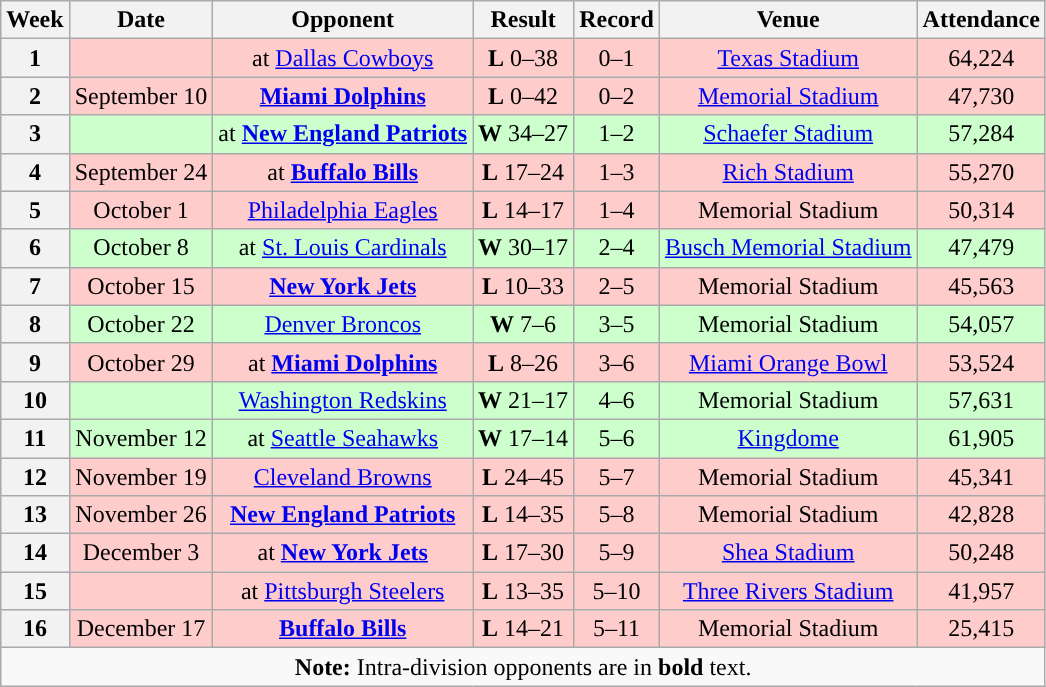<table class="wikitable" style="text-align:center">
<tr>
<th>Week</th>
<th>Date</th>
<th>Opponent</th>
<th>Result</th>
<th>Record</th>
<th>Venue</th>
<th>Attendance</th>
</tr>
<tr style="background:#fcc">
<th>1</th>
<td></td>
<td>at <a href='#'>Dallas Cowboys</a></td>
<td><strong>L</strong> 0–38</td>
<td>0–1</td>
<td><a href='#'>Texas Stadium</a></td>
<td>64,224</td>
</tr>
<tr style="background:#fcc">
<th>2</th>
<td>September 10</td>
<td><strong><a href='#'>Miami Dolphins</a></strong></td>
<td><strong>L</strong> 0–42</td>
<td>0–2</td>
<td><a href='#'>Memorial Stadium</a></td>
<td>47,730</td>
</tr>
<tr style="background:#cfc">
<th>3</th>
<td></td>
<td>at <strong><a href='#'>New England Patriots</a></strong></td>
<td><strong>W</strong> 34–27</td>
<td>1–2</td>
<td><a href='#'>Schaefer Stadium</a></td>
<td>57,284</td>
</tr>
<tr style="background:#fcc">
<th>4</th>
<td>September 24</td>
<td>at <strong><a href='#'>Buffalo Bills</a></strong></td>
<td><strong>L</strong> 17–24</td>
<td>1–3</td>
<td><a href='#'>Rich Stadium</a></td>
<td>55,270</td>
</tr>
<tr style="background:#fcc">
<th>5</th>
<td>October 1</td>
<td><a href='#'>Philadelphia Eagles</a></td>
<td><strong>L</strong> 14–17</td>
<td>1–4</td>
<td>Memorial Stadium</td>
<td>50,314</td>
</tr>
<tr style="background:#cfc">
<th>6</th>
<td>October 8</td>
<td>at <a href='#'>St. Louis Cardinals</a></td>
<td><strong>W</strong> 30–17</td>
<td>2–4</td>
<td><a href='#'>Busch Memorial Stadium</a></td>
<td>47,479</td>
</tr>
<tr style="background:#fcc">
<th>7</th>
<td>October 15</td>
<td><strong><a href='#'>New York Jets</a></strong></td>
<td><strong>L</strong> 10–33</td>
<td>2–5</td>
<td>Memorial Stadium</td>
<td>45,563</td>
</tr>
<tr style="background:#cfc">
<th>8</th>
<td>October 22</td>
<td><a href='#'>Denver Broncos</a></td>
<td><strong>W</strong> 7–6</td>
<td>3–5</td>
<td>Memorial Stadium</td>
<td>54,057</td>
</tr>
<tr style="background:#fcc">
<th>9</th>
<td>October 29</td>
<td>at <strong><a href='#'>Miami Dolphins</a></strong></td>
<td><strong>L</strong> 8–26</td>
<td>3–6</td>
<td><a href='#'>Miami Orange Bowl</a></td>
<td>53,524</td>
</tr>
<tr style="background:#cfc">
<th>10</th>
<td></td>
<td><a href='#'>Washington Redskins</a></td>
<td><strong>W</strong> 21–17</td>
<td>4–6</td>
<td>Memorial Stadium</td>
<td>57,631</td>
</tr>
<tr style="background:#cfc">
<th>11</th>
<td>November 12</td>
<td>at <a href='#'>Seattle Seahawks</a></td>
<td><strong>W</strong> 17–14</td>
<td>5–6</td>
<td><a href='#'>Kingdome</a></td>
<td>61,905</td>
</tr>
<tr style="background:#fcc">
<th>12</th>
<td>November 19</td>
<td><a href='#'>Cleveland Browns</a></td>
<td><strong>L</strong> 24–45</td>
<td>5–7</td>
<td>Memorial Stadium</td>
<td>45,341</td>
</tr>
<tr style="background:#fcc">
<th>13</th>
<td>November 26</td>
<td><strong><a href='#'>New England Patriots</a></strong></td>
<td><strong>L</strong> 14–35</td>
<td>5–8</td>
<td>Memorial Stadium</td>
<td>42,828</td>
</tr>
<tr style="background:#fcc">
<th>14</th>
<td>December 3</td>
<td>at <strong><a href='#'>New York Jets</a></strong></td>
<td><strong>L</strong> 17–30</td>
<td>5–9</td>
<td><a href='#'>Shea Stadium</a></td>
<td>50,248</td>
</tr>
<tr style="background:#fcc">
<th>15</th>
<td></td>
<td>at <a href='#'>Pittsburgh Steelers</a></td>
<td><strong>L</strong> 13–35</td>
<td>5–10</td>
<td><a href='#'>Three Rivers Stadium</a></td>
<td>41,957</td>
</tr>
<tr style="background:#fcc">
<th>16</th>
<td>December 17</td>
<td><a href='#'><strong>Buffalo Bills</strong></a></td>
<td><strong>L</strong> 14–21</td>
<td>5–11</td>
<td>Memorial Stadium</td>
<td>25,415</td>
</tr>
<tr>
<td colspan="8"><strong>Note:</strong> Intra-division opponents are in <strong>bold</strong> text.</td>
</tr>
</table>
